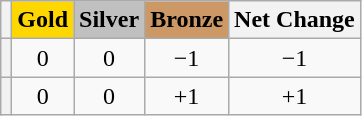<table class="wikitable plainrowheaders sortable" style="text-align:center">
<tr>
<th></th>
<th scope="col" style="background-color:gold">Gold</th>
<th scope="col" style="background-color:silver">Silver</th>
<th scope="col" style="background-color:#c96">Bronze</th>
<th scope="col">Net Change</th>
</tr>
<tr>
<th scope="row" style="text-align:left"></th>
<td>0</td>
<td>0</td>
<td>−1</td>
<td>−1</td>
</tr>
<tr>
<th scope="row" style="text-align:left"></th>
<td>0</td>
<td>0</td>
<td>+1</td>
<td>+1</td>
</tr>
</table>
